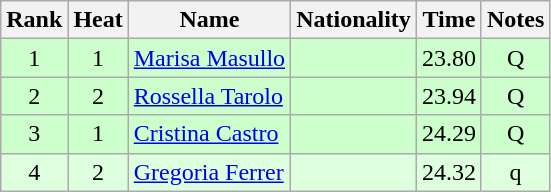<table class="wikitable sortable" style="text-align:center">
<tr>
<th>Rank</th>
<th>Heat</th>
<th>Name</th>
<th>Nationality</th>
<th>Time</th>
<th>Notes</th>
</tr>
<tr bgcolor=ccffcc>
<td>1</td>
<td>1</td>
<td align=left><a href='#'>Marisa Masullo</a></td>
<td align=left></td>
<td>23.80</td>
<td>Q</td>
</tr>
<tr bgcolor=ccffcc>
<td>2</td>
<td>2</td>
<td align=left><a href='#'>Rossella Tarolo</a></td>
<td align=left></td>
<td>23.94</td>
<td>Q</td>
</tr>
<tr bgcolor=ccffcc>
<td>3</td>
<td>1</td>
<td align=left><a href='#'>Cristina Castro</a></td>
<td align=left></td>
<td>24.29</td>
<td>Q</td>
</tr>
<tr bgcolor=ddffdd>
<td>4</td>
<td>2</td>
<td align=left><a href='#'>Gregoria Ferrer</a></td>
<td align=left></td>
<td>24.32</td>
<td>q</td>
</tr>
</table>
